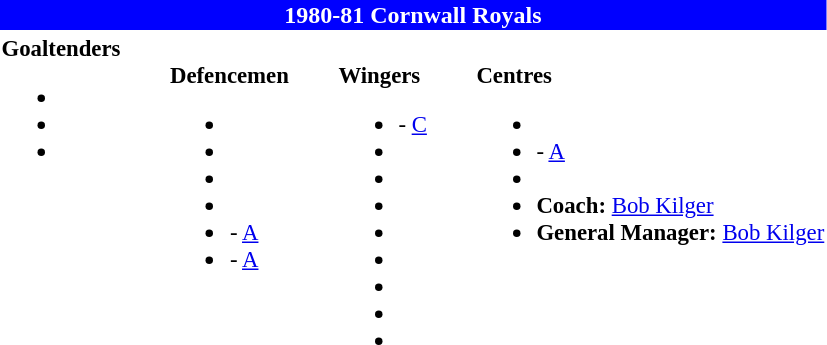<table class="toccolours" style="text-align: left;">
<tr>
<th colspan="7" style="background:blue;color:white;text-align:center;">1980-81 Cornwall Royals</th>
</tr>
<tr>
<td style="font-size:95%; vertical-align:top;"><strong>Goaltenders</strong><br><ul><li></li><li></li><li></li></ul></td>
<td style="width: 25px;"></td>
<td style="font-size:95%; vertical-align:top;"><br><strong>Defencemen</strong><ul><li></li><li></li><li></li><li></li><li> - <a href='#'>A</a></li><li> - <a href='#'>A</a></li></ul></td>
<td style="width: 25px;"></td>
<td style="font-size:95%; vertical-align:top;"><br><strong>Wingers</strong><ul><li> - <a href='#'>C</a></li><li></li><li></li><li></li><li></li><li></li><li></li><li></li><li></li></ul></td>
<td style="width: 25px;"></td>
<td style="font-size:95%; vertical-align:top;"><br><strong>Centres</strong><ul><li></li><li> - <a href='#'>A</a></li><li></li><li><strong>Coach:</strong> <a href='#'>Bob Kilger</a></li><li><strong>General Manager:</strong> <a href='#'>Bob Kilger</a></li></ul></td>
</tr>
</table>
